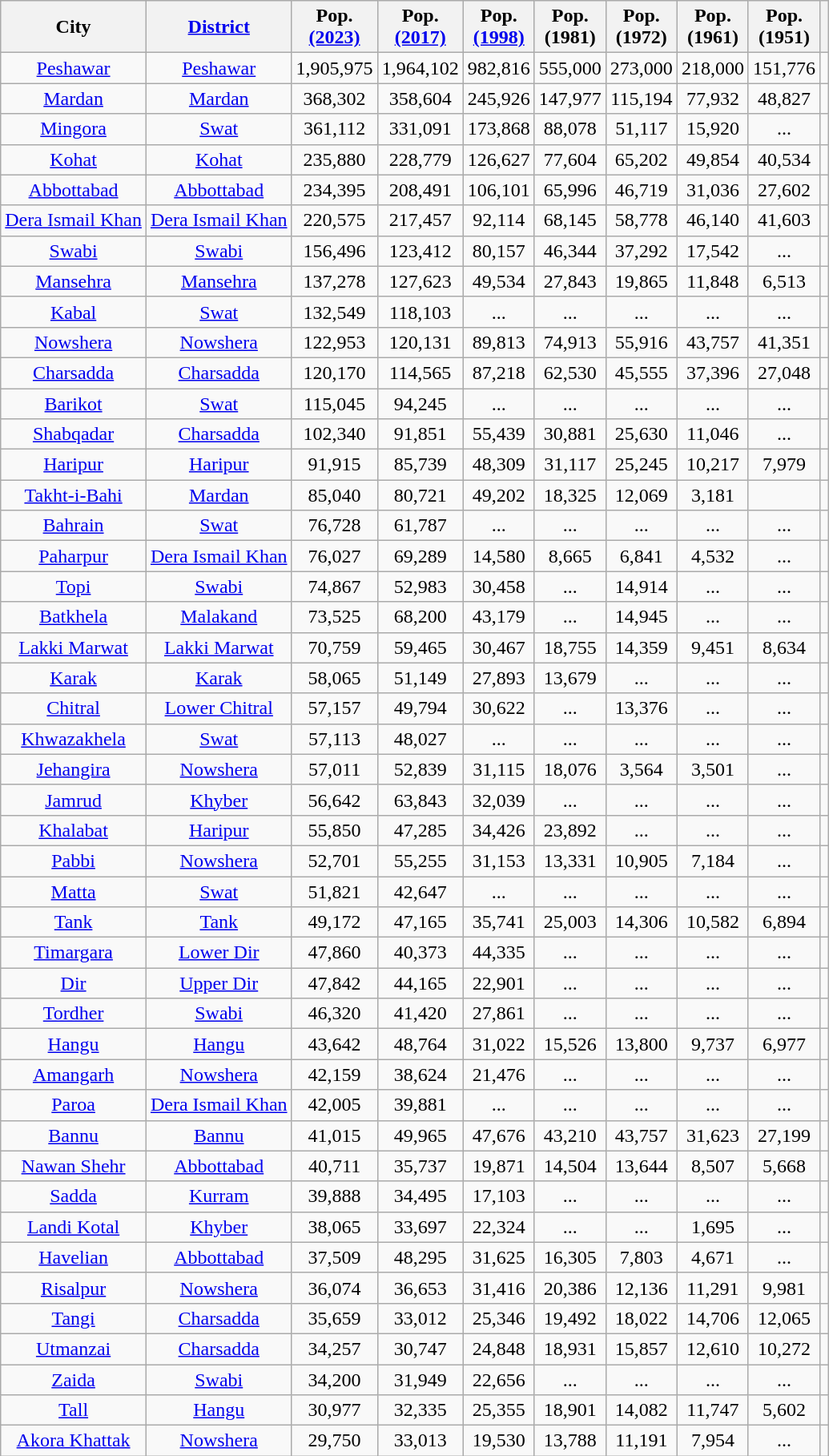<table class="sortable wikitable static-row-numbers static-row-header-hash" 1em style="text-align: center">
<tr>
<th>City</th>
<th><a href='#'>District</a></th>
<th>Pop.<br><a href='#'>(2023)</a></th>
<th data-sort-type="number">Pop.<br><a href='#'>(2017)</a></th>
<th data-sort-type="number">Pop.<br><a href='#'>(1998)</a></th>
<th>Pop.<br>(1981)</th>
<th>Pop.<br>(1972)</th>
<th>Pop.<br>(1961)</th>
<th>Pop.<br>(1951)</th>
<th></th>
</tr>
<tr>
<td><a href='#'>Peshawar</a></td>
<td><a href='#'>Peshawar</a></td>
<td>1,905,975 </td>
<td>1,964,102</td>
<td>982,816</td>
<td>555,000</td>
<td>273,000</td>
<td>218,000</td>
<td>151,776</td>
<td></td>
</tr>
<tr>
<td><a href='#'>Mardan</a></td>
<td><a href='#'>Mardan</a></td>
<td>368,302 </td>
<td>358,604</td>
<td>245,926</td>
<td>147,977</td>
<td>115,194</td>
<td>77,932</td>
<td>48,827</td>
<td></td>
</tr>
<tr>
<td><a href='#'>Mingora</a></td>
<td><a href='#'>Swat</a></td>
<td>361,112 </td>
<td>331,091</td>
<td>173,868</td>
<td>88,078</td>
<td>51,117</td>
<td>15,920</td>
<td>...</td>
<td></td>
</tr>
<tr>
<td><a href='#'>Kohat</a></td>
<td><a href='#'>Kohat</a></td>
<td>235,880 </td>
<td>228,779</td>
<td>126,627</td>
<td>77,604</td>
<td>65,202</td>
<td>49,854</td>
<td>40,534</td>
<td></td>
</tr>
<tr>
<td><a href='#'>Abbottabad</a></td>
<td><a href='#'>Abbottabad</a></td>
<td>234,395 </td>
<td>208,491</td>
<td>106,101</td>
<td>65,996</td>
<td>46,719</td>
<td>31,036</td>
<td>27,602</td>
<td></td>
</tr>
<tr>
<td><a href='#'>Dera Ismail Khan</a></td>
<td><a href='#'>Dera Ismail Khan</a></td>
<td>220,575 </td>
<td>217,457</td>
<td>92,114</td>
<td>68,145</td>
<td>58,778</td>
<td>46,140</td>
<td>41,603</td>
<td></td>
</tr>
<tr>
<td><a href='#'>Swabi</a></td>
<td><a href='#'>Swabi</a></td>
<td>156,496 </td>
<td>123,412</td>
<td>80,157</td>
<td>46,344</td>
<td>37,292</td>
<td>17,542</td>
<td>...</td>
<td></td>
</tr>
<tr>
<td><a href='#'>Mansehra</a></td>
<td><a href='#'>Mansehra</a></td>
<td>137,278 </td>
<td>127,623</td>
<td>49,534</td>
<td>27,843</td>
<td>19,865</td>
<td>11,848</td>
<td>6,513</td>
<td></td>
</tr>
<tr>
<td><a href='#'>Kabal</a></td>
<td><a href='#'>Swat</a></td>
<td>132,549 </td>
<td>118,103</td>
<td>...</td>
<td>...</td>
<td>...</td>
<td>...</td>
<td>...</td>
<td></td>
</tr>
<tr>
<td><a href='#'>Nowshera</a></td>
<td><a href='#'>Nowshera</a></td>
<td>122,953 </td>
<td>120,131</td>
<td>89,813</td>
<td>74,913</td>
<td>55,916</td>
<td>43,757</td>
<td>41,351</td>
<td></td>
</tr>
<tr>
<td><a href='#'>Charsadda</a></td>
<td><a href='#'>Charsadda</a></td>
<td>120,170 </td>
<td>114,565</td>
<td>87,218</td>
<td>62,530</td>
<td>45,555</td>
<td>37,396</td>
<td>27,048</td>
<td></td>
</tr>
<tr>
<td><a href='#'>Barikot</a></td>
<td><a href='#'>Swat</a></td>
<td>115,045 </td>
<td>94,245</td>
<td>...</td>
<td>...</td>
<td>...</td>
<td>...</td>
<td>...</td>
<td></td>
</tr>
<tr>
<td><a href='#'>Shabqadar</a></td>
<td><a href='#'>Charsadda</a></td>
<td>102,340 </td>
<td>91,851</td>
<td>55,439</td>
<td>30,881</td>
<td>25,630</td>
<td>11,046</td>
<td>...</td>
<td></td>
</tr>
<tr>
<td><a href='#'>Haripur</a></td>
<td><a href='#'>Haripur</a></td>
<td>91,915 </td>
<td>85,739</td>
<td>48,309</td>
<td>31,117</td>
<td>25,245</td>
<td>10,217</td>
<td>7,979</td>
<td></td>
</tr>
<tr>
<td><a href='#'>Takht-i-Bahi</a></td>
<td><a href='#'>Mardan</a></td>
<td>85,040 </td>
<td>80,721</td>
<td>49,202</td>
<td>18,325</td>
<td>12,069</td>
<td>3,181</td>
<td></td>
<td></td>
</tr>
<tr>
<td><a href='#'>Bahrain</a></td>
<td><a href='#'>Swat</a></td>
<td>76,728 </td>
<td>61,787</td>
<td>...</td>
<td>...</td>
<td>...</td>
<td>...</td>
<td>...</td>
<td></td>
</tr>
<tr>
<td><a href='#'>Paharpur</a></td>
<td><a href='#'>Dera Ismail Khan</a></td>
<td>76,027 </td>
<td>69,289</td>
<td>14,580</td>
<td>8,665</td>
<td>6,841</td>
<td>4,532</td>
<td>...</td>
<td></td>
</tr>
<tr>
<td><a href='#'>Topi</a></td>
<td><a href='#'>Swabi</a></td>
<td>74,867 </td>
<td>52,983</td>
<td>30,458</td>
<td>...</td>
<td>14,914</td>
<td>...</td>
<td>...</td>
<td></td>
</tr>
<tr>
<td><a href='#'>Batkhela</a></td>
<td><a href='#'>Malakand</a></td>
<td>73,525 </td>
<td>68,200</td>
<td>43,179</td>
<td>...</td>
<td>14,945</td>
<td>...</td>
<td>...</td>
<td></td>
</tr>
<tr>
<td><a href='#'>Lakki Marwat</a></td>
<td><a href='#'>Lakki Marwat</a></td>
<td>70,759 </td>
<td>59,465</td>
<td>30,467</td>
<td>18,755</td>
<td>14,359</td>
<td>9,451</td>
<td>8,634</td>
<td></td>
</tr>
<tr>
<td><a href='#'>Karak</a></td>
<td><a href='#'>Karak</a></td>
<td>58,065 </td>
<td>51,149</td>
<td>27,893</td>
<td>13,679</td>
<td>...</td>
<td>...</td>
<td>...</td>
<td></td>
</tr>
<tr>
<td><a href='#'>Chitral</a></td>
<td><a href='#'>Lower Chitral</a></td>
<td>57,157 </td>
<td>49,794</td>
<td>30,622</td>
<td>...</td>
<td>13,376</td>
<td>...</td>
<td>...</td>
<td></td>
</tr>
<tr>
<td><a href='#'>Khwazakhela</a></td>
<td><a href='#'>Swat</a></td>
<td>57,113 </td>
<td>48,027</td>
<td>...</td>
<td>...</td>
<td>...</td>
<td>...</td>
<td>...</td>
<td></td>
</tr>
<tr>
<td><a href='#'>Jehangira</a></td>
<td><a href='#'>Nowshera</a></td>
<td>57,011 </td>
<td>52,839</td>
<td>31,115</td>
<td>18,076</td>
<td>3,564</td>
<td>3,501</td>
<td>...</td>
<td></td>
</tr>
<tr>
<td><a href='#'>Jamrud</a></td>
<td><a href='#'>Khyber</a></td>
<td>56,642 </td>
<td>63,843</td>
<td>32,039</td>
<td>...</td>
<td>...</td>
<td>...</td>
<td>...</td>
<td></td>
</tr>
<tr>
<td><a href='#'>Khalabat</a></td>
<td><a href='#'>Haripur</a></td>
<td>55,850 </td>
<td>47,285</td>
<td>34,426</td>
<td>23,892</td>
<td>...</td>
<td>...</td>
<td>...</td>
<td></td>
</tr>
<tr>
<td><a href='#'>Pabbi</a></td>
<td><a href='#'>Nowshera</a></td>
<td>52,701 </td>
<td>55,255</td>
<td>31,153</td>
<td>13,331</td>
<td>10,905</td>
<td>7,184</td>
<td>...</td>
<td></td>
</tr>
<tr>
<td><a href='#'>Matta</a></td>
<td><a href='#'>Swat</a></td>
<td>51,821 </td>
<td>42,647</td>
<td>...</td>
<td>...</td>
<td>...</td>
<td>...</td>
<td>...</td>
<td></td>
</tr>
<tr>
<td><a href='#'>Tank</a></td>
<td><a href='#'>Tank</a></td>
<td>49,172 </td>
<td>47,165</td>
<td>35,741</td>
<td>25,003</td>
<td>14,306</td>
<td>10,582</td>
<td>6,894</td>
<td></td>
</tr>
<tr>
<td><a href='#'>Timargara</a></td>
<td><a href='#'>Lower Dir</a></td>
<td>47,860 </td>
<td>40,373</td>
<td>44,335</td>
<td>...</td>
<td>...</td>
<td>...</td>
<td>...</td>
<td></td>
</tr>
<tr>
<td><a href='#'>Dir</a></td>
<td><a href='#'>Upper Dir</a></td>
<td>47,842 </td>
<td>44,165</td>
<td>22,901</td>
<td>...</td>
<td>...</td>
<td>...</td>
<td>...</td>
<td></td>
</tr>
<tr>
<td><a href='#'>Tordher</a></td>
<td><a href='#'>Swabi</a></td>
<td>46,320 </td>
<td>41,420</td>
<td>27,861</td>
<td>...</td>
<td>...</td>
<td>...</td>
<td>...</td>
<td></td>
</tr>
<tr>
<td><a href='#'>Hangu</a></td>
<td><a href='#'>Hangu</a></td>
<td>43,642  </td>
<td>48,764</td>
<td>31,022</td>
<td>15,526</td>
<td>13,800</td>
<td>9,737</td>
<td>6,977</td>
<td></td>
</tr>
<tr>
<td><a href='#'>Amangarh</a></td>
<td><a href='#'>Nowshera</a></td>
<td>42,159 </td>
<td>38,624</td>
<td>21,476</td>
<td>...</td>
<td>...</td>
<td>...</td>
<td>...</td>
<td></td>
</tr>
<tr>
<td><a href='#'>Paroa</a></td>
<td><a href='#'>Dera Ismail Khan</a></td>
<td>42,005 </td>
<td>39,881</td>
<td>...</td>
<td>...</td>
<td>...</td>
<td>...</td>
<td>...</td>
<td></td>
</tr>
<tr>
<td><a href='#'>Bannu</a></td>
<td><a href='#'>Bannu</a></td>
<td>41,015 </td>
<td>49,965</td>
<td>47,676</td>
<td>43,210</td>
<td>43,757</td>
<td>31,623</td>
<td>27,199</td>
<td></td>
</tr>
<tr>
<td><a href='#'>Nawan Shehr</a></td>
<td><a href='#'>Abbottabad</a></td>
<td>40,711 </td>
<td>35,737</td>
<td>19,871</td>
<td>14,504</td>
<td>13,644</td>
<td>8,507</td>
<td>5,668</td>
<td></td>
</tr>
<tr>
<td><a href='#'>Sadda</a></td>
<td><a href='#'>Kurram</a></td>
<td>39,888 </td>
<td>34,495</td>
<td>17,103</td>
<td>...</td>
<td>...</td>
<td>...</td>
<td>...</td>
<td></td>
</tr>
<tr>
<td><a href='#'>Landi Kotal</a></td>
<td><a href='#'>Khyber</a></td>
<td>38,065 </td>
<td>33,697</td>
<td>22,324</td>
<td>...</td>
<td>...</td>
<td>1,695</td>
<td>...</td>
<td></td>
</tr>
<tr>
<td><a href='#'>Havelian</a></td>
<td><a href='#'>Abbottabad</a></td>
<td>37,509 </td>
<td>48,295</td>
<td>31,625</td>
<td>16,305</td>
<td>7,803</td>
<td>4,671</td>
<td>...</td>
<td></td>
</tr>
<tr>
<td><a href='#'>Risalpur</a></td>
<td><a href='#'>Nowshera</a></td>
<td>36,074 </td>
<td>36,653</td>
<td>31,416</td>
<td>20,386</td>
<td>12,136</td>
<td>11,291</td>
<td>9,981</td>
<td></td>
</tr>
<tr>
<td><a href='#'>Tangi</a></td>
<td><a href='#'>Charsadda</a></td>
<td>35,659 </td>
<td>33,012</td>
<td>25,346</td>
<td>19,492</td>
<td>18,022</td>
<td>14,706</td>
<td>12,065</td>
<td></td>
</tr>
<tr>
<td><a href='#'>Utmanzai</a></td>
<td><a href='#'>Charsadda</a></td>
<td>34,257 </td>
<td>30,747</td>
<td>24,848</td>
<td>18,931</td>
<td>15,857</td>
<td>12,610</td>
<td>10,272</td>
<td></td>
</tr>
<tr>
<td><a href='#'>Zaida</a></td>
<td><a href='#'>Swabi</a></td>
<td>34,200 </td>
<td>31,949</td>
<td>22,656</td>
<td>...</td>
<td>...</td>
<td>...</td>
<td>...</td>
<td></td>
</tr>
<tr>
<td><a href='#'>Tall</a></td>
<td><a href='#'>Hangu</a></td>
<td>30,977 </td>
<td>32,335</td>
<td>25,355</td>
<td>18,901</td>
<td>14,082</td>
<td>11,747</td>
<td>5,602</td>
<td></td>
</tr>
<tr>
<td><a href='#'>Akora Khattak</a></td>
<td><a href='#'>Nowshera</a></td>
<td>29,750 </td>
<td>33,013</td>
<td>19,530</td>
<td>13,788</td>
<td>11,191</td>
<td>7,954</td>
<td>...</td>
<td></td>
</tr>
</table>
